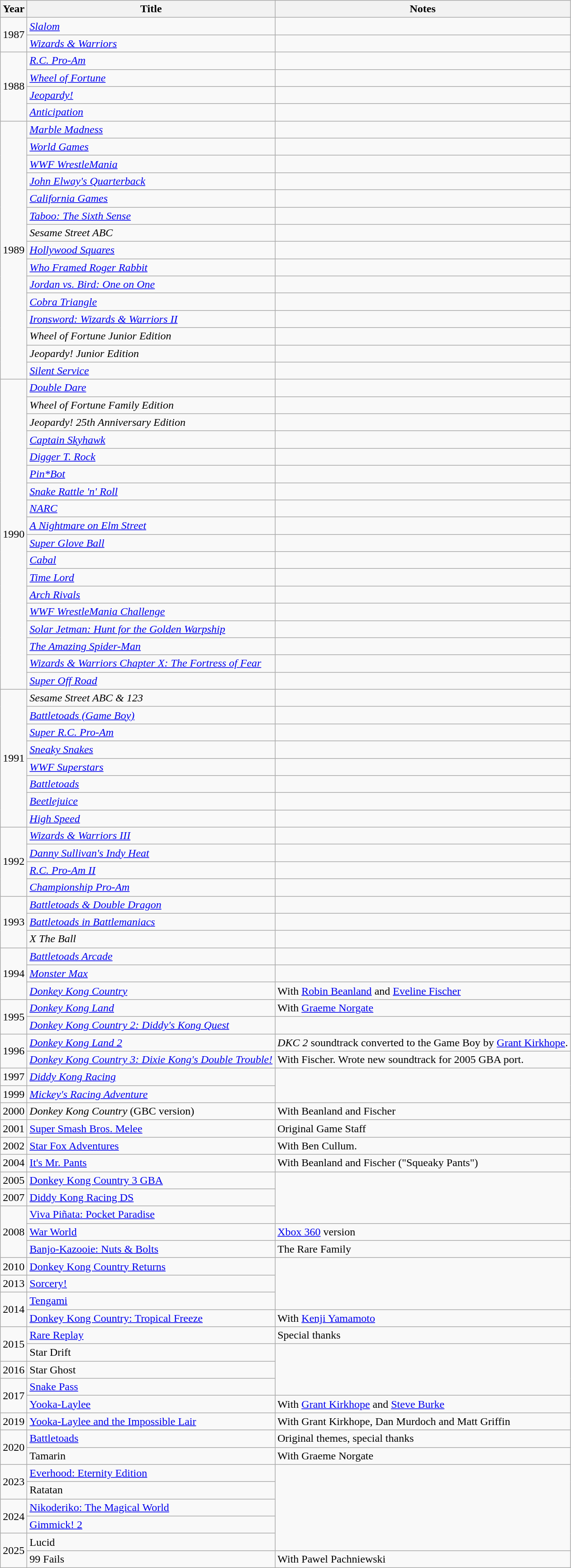<table class="wikitable sortable" width="auto">
<tr>
<th>Year</th>
<th>Title</th>
<th>Notes</th>
</tr>
<tr>
<td rowspan="2">1987</td>
<td><em><a href='#'>Slalom</a></em></td>
<td></td>
</tr>
<tr>
<td><em><a href='#'>Wizards & Warriors</a></em></td>
<td></td>
</tr>
<tr>
<td rowspan="4">1988</td>
<td><em><a href='#'>R.C. Pro-Am</a></em></td>
<td></td>
</tr>
<tr>
<td><em><a href='#'>Wheel of Fortune</a></em></td>
<td></td>
</tr>
<tr>
<td><em><a href='#'>Jeopardy!</a></em></td>
<td></td>
</tr>
<tr>
<td><em><a href='#'>Anticipation</a></em></td>
<td></td>
</tr>
<tr>
<td rowspan="15">1989</td>
<td><em><a href='#'>Marble Madness</a></em></td>
<td></td>
</tr>
<tr>
<td><em><a href='#'>World Games</a></em></td>
<td></td>
</tr>
<tr>
<td><em><a href='#'>WWF WrestleMania</a></em></td>
<td></td>
</tr>
<tr>
<td><em><a href='#'>John Elway's Quarterback</a></em></td>
<td></td>
</tr>
<tr>
<td><em><a href='#'>California Games</a></em></td>
<td></td>
</tr>
<tr>
<td><em><a href='#'>Taboo: The Sixth Sense</a></em></td>
<td></td>
</tr>
<tr>
<td><em>Sesame Street ABC</em></td>
<td></td>
</tr>
<tr>
<td><em><a href='#'>Hollywood Squares</a></em></td>
<td></td>
</tr>
<tr>
<td><em><a href='#'>Who Framed Roger Rabbit</a></em></td>
<td></td>
</tr>
<tr>
<td><em><a href='#'>Jordan vs. Bird: One on One</a></em></td>
<td></td>
</tr>
<tr>
<td><em><a href='#'>Cobra Triangle</a></em></td>
<td></td>
</tr>
<tr>
<td><em><a href='#'>Ironsword: Wizards & Warriors II</a></em></td>
<td></td>
</tr>
<tr>
<td><em>Wheel of Fortune Junior Edition</em></td>
<td></td>
</tr>
<tr>
<td><em>Jeopardy! Junior Edition</em></td>
<td></td>
</tr>
<tr>
<td><em><a href='#'>Silent Service</a></em></td>
<td></td>
</tr>
<tr>
<td rowspan="18">1990</td>
<td><em><a href='#'>Double Dare</a></em></td>
<td></td>
</tr>
<tr>
<td><em>Wheel of Fortune Family Edition</em></td>
<td></td>
</tr>
<tr>
<td><em>Jeopardy! 25th Anniversary Edition</em></td>
<td></td>
</tr>
<tr>
<td><em><a href='#'>Captain Skyhawk</a></em></td>
<td></td>
</tr>
<tr>
<td><em><a href='#'>Digger T. Rock</a></em></td>
<td></td>
</tr>
<tr>
<td><em><a href='#'>Pin*Bot</a></em></td>
<td></td>
</tr>
<tr>
<td><em><a href='#'>Snake Rattle 'n' Roll</a></em></td>
<td></td>
</tr>
<tr>
<td><em><a href='#'>NARC</a></em></td>
<td></td>
</tr>
<tr>
<td><em><a href='#'>A Nightmare on Elm Street</a></em></td>
<td></td>
</tr>
<tr>
<td><em><a href='#'>Super Glove Ball</a></em></td>
<td></td>
</tr>
<tr>
<td><em><a href='#'>Cabal</a></em></td>
<td></td>
</tr>
<tr>
<td><em><a href='#'>Time Lord</a></em></td>
<td></td>
</tr>
<tr>
<td><em><a href='#'>Arch Rivals</a></em></td>
<td></td>
</tr>
<tr>
<td><em><a href='#'>WWF WrestleMania Challenge</a></em></td>
<td></td>
</tr>
<tr>
<td><em><a href='#'>Solar Jetman: Hunt for the Golden Warpship</a></em></td>
<td></td>
</tr>
<tr>
<td><em><a href='#'>The Amazing Spider-Man</a></em></td>
<td></td>
</tr>
<tr>
<td><em><a href='#'>Wizards & Warriors Chapter X: The Fortress of Fear</a></em></td>
<td></td>
</tr>
<tr>
<td><em><a href='#'>Super Off Road</a></em></td>
<td></td>
</tr>
<tr>
<td rowspan="8">1991</td>
<td><em>Sesame Street ABC & 123</em></td>
<td></td>
</tr>
<tr>
<td><em><a href='#'>Battletoads (Game Boy)</a></em></td>
<td></td>
</tr>
<tr>
<td><em><a href='#'>Super R.C. Pro-Am</a></em></td>
<td></td>
</tr>
<tr>
<td><em><a href='#'>Sneaky Snakes</a></em></td>
<td></td>
</tr>
<tr>
<td><em><a href='#'>WWF Superstars</a></em></td>
<td></td>
</tr>
<tr>
<td><em><a href='#'>Battletoads</a></em></td>
<td></td>
</tr>
<tr>
<td><em><a href='#'>Beetlejuice</a></em></td>
<td></td>
</tr>
<tr>
<td><em><a href='#'>High Speed</a></em></td>
<td></td>
</tr>
<tr>
<td rowspan="4">1992</td>
<td><em><a href='#'>Wizards & Warriors III</a></em></td>
<td></td>
</tr>
<tr>
<td><em><a href='#'>Danny Sullivan's Indy Heat</a></em></td>
<td></td>
</tr>
<tr>
<td><em><a href='#'>R.C. Pro-Am II</a></em></td>
<td></td>
</tr>
<tr>
<td><em><a href='#'>Championship Pro-Am</a></em></td>
<td></td>
</tr>
<tr>
<td rowspan="3">1993</td>
<td><em><a href='#'>Battletoads & Double Dragon</a></em></td>
<td></td>
</tr>
<tr>
<td><em><a href='#'>Battletoads in Battlemaniacs</a></em></td>
<td></td>
</tr>
<tr>
<td><em>X The Ball</em></td>
<td></td>
</tr>
<tr>
<td rowspan="3">1994</td>
<td><em><a href='#'>Battletoads Arcade</a></em></td>
<td></td>
</tr>
<tr>
<td><em><a href='#'>Monster Max</a></em></td>
<td></td>
</tr>
<tr>
<td><em><a href='#'>Donkey Kong Country</a></em></td>
<td>With <a href='#'>Robin Beanland</a> and <a href='#'>Eveline Fischer</a></td>
</tr>
<tr>
<td rowspan="2">1995</td>
<td><em><a href='#'>Donkey Kong Land</a></em></td>
<td>With <a href='#'>Graeme Norgate</a></td>
</tr>
<tr>
<td><em><a href='#'>Donkey Kong Country 2: Diddy's Kong Quest</a></em></td>
<td></td>
</tr>
<tr>
<td rowspan="2">1996</td>
<td><em><a href='#'>Donkey Kong Land 2</a></em></td>
<td><em>DKC 2</em> soundtrack converted to the Game Boy by <a href='#'>Grant Kirkhope</a>.</td>
</tr>
<tr>
<td><em><a href='#'>Donkey Kong Country 3: Dixie Kong's Double Trouble!</a></em></td>
<td>With Fischer. Wrote new soundtrack for 2005 GBA port.</td>
</tr>
<tr>
<td>1997</td>
<td><em><a href='#'>Diddy Kong Racing</a></em></td>
<td rowspan="2"></td>
</tr>
<tr>
<td>1999</td>
<td><em><a href='#'>Mickey's Racing Adventure</a></em></td>
</tr>
<tr>
<td>2000</td>
<td><em>Donkey Kong Country</em> (GBC version)<em></td>
<td>With Beanland and Fischer</td>
</tr>
<tr>
<td>2001</td>
<td></em><a href='#'>Super Smash Bros. Melee</a><em></td>
<td>Original Game Staff</td>
</tr>
<tr>
<td>2002</td>
<td></em><a href='#'>Star Fox Adventures</a><em></td>
<td>With Ben Cullum.</td>
</tr>
<tr>
<td>2004</td>
<td></em><a href='#'>It's Mr. Pants</a><em></td>
<td>With Beanland and Fischer ("Squeaky Pants")</td>
</tr>
<tr>
<td>2005</td>
<td></em><a href='#'>Donkey Kong Country 3 GBA</a><em></td>
<td rowspan="3"></td>
</tr>
<tr>
<td>2007</td>
<td></em><a href='#'>Diddy Kong Racing DS</a><em></td>
</tr>
<tr>
<td rowspan="3">2008</td>
<td></em><a href='#'>Viva Piñata: Pocket Paradise</a><em></td>
</tr>
<tr>
<td></em><a href='#'>War World</a><em></td>
<td><a href='#'>Xbox 360</a> version</td>
</tr>
<tr>
<td></em><a href='#'>Banjo-Kazooie: Nuts & Bolts</a><em></td>
<td>The Rare Family</td>
</tr>
<tr>
<td>2010</td>
<td></em><a href='#'>Donkey Kong Country Returns</a><em></td>
<td rowspan="3"></td>
</tr>
<tr>
<td>2013</td>
<td></em><a href='#'>Sorcery!</a><em></td>
</tr>
<tr>
<td rowspan="2">2014</td>
<td></em><a href='#'>Tengami</a><em></td>
</tr>
<tr>
<td></em><a href='#'>Donkey Kong Country: Tropical Freeze</a><em></td>
<td>With <a href='#'>Kenji Yamamoto</a></td>
</tr>
<tr>
<td rowspan="2">2015</td>
<td></em><a href='#'>Rare Replay</a><em></td>
<td>Special thanks</td>
</tr>
<tr>
<td></em>Star Drift<em></td>
<td rowspan="3"></td>
</tr>
<tr>
<td>2016</td>
<td></em>Star Ghost<em></td>
</tr>
<tr>
<td rowspan="2">2017</td>
<td></em><a href='#'>Snake Pass</a><em></td>
</tr>
<tr>
<td></em><a href='#'>Yooka-Laylee</a><em></td>
<td>With <a href='#'>Grant Kirkhope</a> and <a href='#'>Steve Burke</a></td>
</tr>
<tr>
<td>2019</td>
<td></em><a href='#'>Yooka-Laylee and the Impossible Lair</a><em></td>
<td>With Grant Kirkhope, Dan Murdoch and Matt Griffin</td>
</tr>
<tr>
<td rowspan="2">2020</td>
<td></em><a href='#'>Battletoads</a><em></td>
<td>Original themes, special thanks</td>
</tr>
<tr>
<td></em>Tamarin<em></td>
<td>With Graeme Norgate</td>
</tr>
<tr>
<td rowspan="2">2023</td>
<td></em><a href='#'>Everhood: Eternity Edition</a><em></td>
<td rowspan="5"></td>
</tr>
<tr>
<td></em>Ratatan<em></td>
</tr>
<tr>
<td rowspan="2">2024</td>
<td></em><a href='#'>Nikoderiko: The Magical World</a><em></td>
</tr>
<tr>
<td></em><a href='#'>Gimmick! 2</a><em></td>
</tr>
<tr>
<td rowspan="2">2025</td>
<td></em>Lucid<em></td>
</tr>
<tr>
<td></em>99 Fails<em></td>
<td>With Pawel Pachniewski</td>
</tr>
</table>
